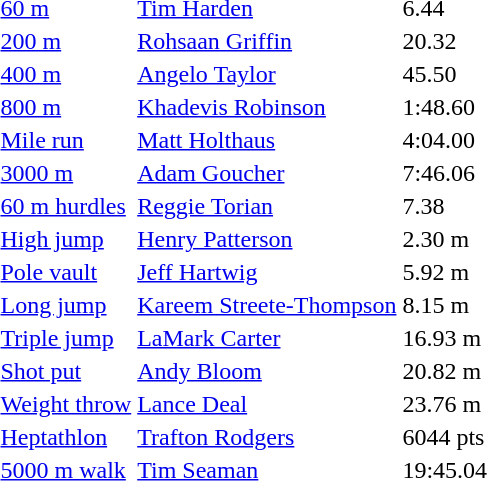<table>
<tr>
<td><a href='#'>60 m</a></td>
<td><a href='#'>Tim Harden</a></td>
<td>6.44</td>
<td></td>
<td></td>
<td></td>
<td></td>
</tr>
<tr>
<td><a href='#'>200 m</a></td>
<td><a href='#'>Rohsaan Griffin</a></td>
<td>20.32</td>
<td></td>
<td></td>
<td></td>
<td></td>
</tr>
<tr>
<td><a href='#'>400 m</a></td>
<td><a href='#'>Angelo Taylor</a></td>
<td>45.50</td>
<td></td>
<td></td>
<td></td>
<td></td>
</tr>
<tr>
<td><a href='#'>800 m</a></td>
<td><a href='#'>Khadevis Robinson</a></td>
<td>1:48.60</td>
<td></td>
<td></td>
<td></td>
<td></td>
</tr>
<tr>
<td><a href='#'>Mile run</a></td>
<td><a href='#'>Matt Holthaus</a></td>
<td>4:04.00</td>
<td></td>
<td></td>
<td></td>
<td></td>
</tr>
<tr>
<td><a href='#'>3000 m</a></td>
<td><a href='#'>Adam Goucher</a></td>
<td>7:46.06</td>
<td></td>
<td></td>
<td></td>
<td></td>
</tr>
<tr>
<td><a href='#'>60 m hurdles</a></td>
<td><a href='#'>Reggie Torian</a></td>
<td>7.38</td>
<td></td>
<td></td>
<td></td>
<td></td>
</tr>
<tr>
<td><a href='#'>High jump</a></td>
<td><a href='#'>Henry Patterson</a></td>
<td>2.30 m</td>
<td></td>
<td></td>
<td></td>
<td></td>
</tr>
<tr>
<td><a href='#'>Pole vault</a></td>
<td><a href='#'>Jeff Hartwig</a></td>
<td>5.92 m</td>
<td></td>
<td></td>
<td></td>
<td></td>
</tr>
<tr>
<td><a href='#'>Long jump</a></td>
<td><a href='#'>Kareem Streete-Thompson</a></td>
<td>8.15 m</td>
<td></td>
<td></td>
<td></td>
<td></td>
</tr>
<tr>
<td><a href='#'>Triple jump</a></td>
<td><a href='#'>LaMark Carter</a></td>
<td>16.93 m</td>
<td></td>
<td></td>
<td></td>
<td></td>
</tr>
<tr>
<td><a href='#'>Shot put</a></td>
<td><a href='#'>Andy Bloom</a></td>
<td>20.82 m</td>
<td></td>
<td></td>
<td></td>
<td></td>
</tr>
<tr>
<td><a href='#'>Weight throw</a></td>
<td><a href='#'>Lance Deal</a></td>
<td>23.76 m</td>
<td></td>
<td></td>
<td></td>
<td></td>
</tr>
<tr>
<td><a href='#'>Heptathlon</a></td>
<td><a href='#'>Trafton Rodgers</a></td>
<td>6044 pts</td>
<td></td>
<td></td>
<td></td>
<td></td>
</tr>
<tr>
<td><a href='#'>5000 m walk</a></td>
<td><a href='#'>Tim Seaman</a></td>
<td>19:45.04</td>
<td></td>
<td></td>
<td></td>
<td></td>
</tr>
</table>
